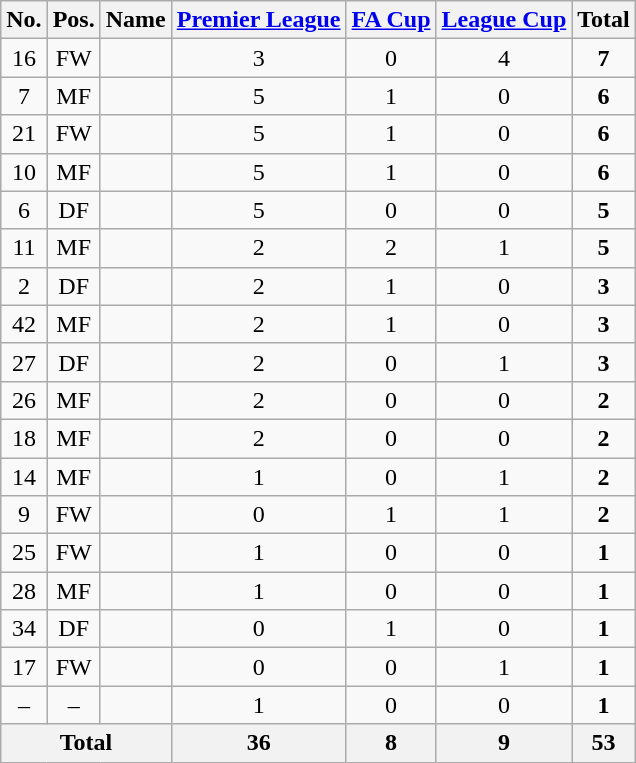<table class="wikitable sortable" style="text-align: center;">
<tr>
<th>No.</th>
<th>Pos.</th>
<th>Name</th>
<th><a href='#'>Premier League</a></th>
<th><a href='#'>FA Cup</a></th>
<th><a href='#'>League Cup</a></th>
<th>Total</th>
</tr>
<tr>
<td>16</td>
<td>FW</td>
<td></td>
<td>3</td>
<td>0</td>
<td>4</td>
<td><strong>7</strong></td>
</tr>
<tr>
<td>7</td>
<td>MF</td>
<td></td>
<td>5</td>
<td>1</td>
<td>0</td>
<td><strong>6</strong></td>
</tr>
<tr>
<td>21</td>
<td>FW</td>
<td></td>
<td>5</td>
<td>1</td>
<td>0</td>
<td><strong>6</strong></td>
</tr>
<tr>
<td>10</td>
<td>MF</td>
<td></td>
<td>5</td>
<td>1</td>
<td>0</td>
<td><strong>6</strong></td>
</tr>
<tr>
<td>6</td>
<td>DF</td>
<td></td>
<td>5</td>
<td>0</td>
<td>0</td>
<td><strong>5</strong></td>
</tr>
<tr>
<td>11</td>
<td>MF</td>
<td></td>
<td>2</td>
<td>2</td>
<td>1</td>
<td><strong>5</strong></td>
</tr>
<tr>
<td>2</td>
<td>DF</td>
<td></td>
<td>2</td>
<td>1</td>
<td>0</td>
<td><strong>3</strong></td>
</tr>
<tr>
<td>42</td>
<td>MF</td>
<td></td>
<td>2</td>
<td>1</td>
<td>0</td>
<td><strong>3</strong></td>
</tr>
<tr>
<td>27</td>
<td>DF</td>
<td></td>
<td>2</td>
<td>0</td>
<td>1</td>
<td><strong>3</strong></td>
</tr>
<tr>
<td>26</td>
<td>MF</td>
<td></td>
<td>2</td>
<td>0</td>
<td>0</td>
<td><strong>2</strong></td>
</tr>
<tr>
<td>18</td>
<td>MF</td>
<td></td>
<td>2</td>
<td>0</td>
<td>0</td>
<td><strong>2</strong></td>
</tr>
<tr>
<td>14</td>
<td>MF</td>
<td></td>
<td>1</td>
<td>0</td>
<td>1</td>
<td><strong>2</strong></td>
</tr>
<tr>
<td>9</td>
<td>FW</td>
<td></td>
<td>0</td>
<td>1</td>
<td>1</td>
<td><strong>2</strong></td>
</tr>
<tr>
<td>25</td>
<td>FW</td>
<td></td>
<td>1</td>
<td>0</td>
<td>0</td>
<td><strong>1</strong></td>
</tr>
<tr>
<td>28</td>
<td>MF</td>
<td></td>
<td>1</td>
<td>0</td>
<td>0</td>
<td><strong>1</strong></td>
</tr>
<tr>
<td>34</td>
<td>DF</td>
<td></td>
<td>0</td>
<td>1</td>
<td>0</td>
<td><strong>1</strong></td>
</tr>
<tr>
<td>17</td>
<td>FW</td>
<td></td>
<td>0</td>
<td>0</td>
<td>1</td>
<td><strong>1</strong></td>
</tr>
<tr>
<td>–</td>
<td>–</td>
<td></td>
<td>1</td>
<td>0</td>
<td>0</td>
<td><strong>1</strong></td>
</tr>
<tr>
<th colspan=3>Total</th>
<th>36</th>
<th>8</th>
<th>9</th>
<th>53</th>
</tr>
</table>
